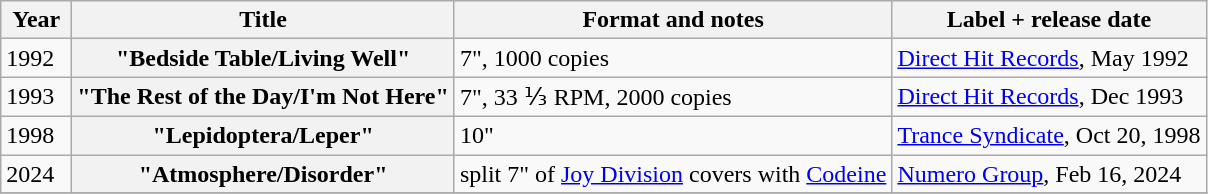<table class="wikitable plainrowheaders" style="text-align:left;">
<tr>
<th scope="col" rowspan="1" style="width:2.5em;">Year</th>
<th scope="col" rowspan="1">Title</th>
<th scope="col" rowspan="1">Format and notes</th>
<th scope="col" rowspan="1">Label + release date</th>
</tr>
<tr>
<td rowspan="1">1992</td>
<th scope="row">"Bedside Table/Living Well"</th>
<td rowspan="1">7", 1000 copies</td>
<td rowspan="1"><a href='#'>Direct Hit Records</a>, May 1992</td>
</tr>
<tr>
<td rowspan="1">1993</td>
<th scope="row">"The Rest of the Day/I'm Not Here"</th>
<td rowspan="1">7", 33 ⅓ RPM, 2000 copies</td>
<td rowspan="1"><a href='#'>Direct Hit Records</a>, Dec 1993</td>
</tr>
<tr>
<td rowspan="1">1998</td>
<th scope="row">"Lepidoptera/Leper"</th>
<td rowspan="1">10"</td>
<td><a href='#'>Trance Syndicate</a>, Oct 20, 1998</td>
</tr>
<tr>
<td rowspan="1">2024</td>
<th scope="row">"Atmosphere/Disorder"</th>
<td rowspan="1">split 7" of <a href='#'>Joy Division</a> covers with <a href='#'>Codeine</a></td>
<td><a href='#'>Numero Group</a>, Feb 16, 2024</td>
</tr>
<tr>
</tr>
</table>
